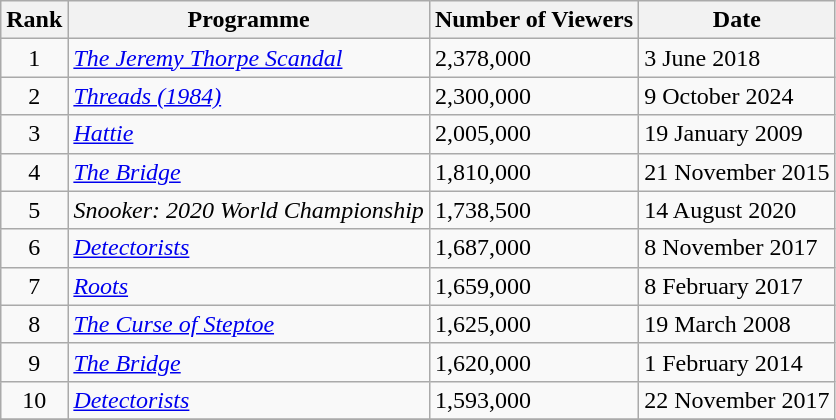<table class="wikitable">
<tr>
<th>Rank</th>
<th>Programme</th>
<th>Number of Viewers</th>
<th>Date</th>
</tr>
<tr>
<td style="text-align:center;">1</td>
<td><em><a href='#'>The Jeremy Thorpe Scandal</a></em></td>
<td>2,378,000</td>
<td>3 June 2018</td>
</tr>
<tr>
<td style="text-align:center;">2</td>
<td><em><a href='#'>Threads (1984)</a></em></td>
<td>2,300,000</td>
<td>9 October 2024</td>
</tr>
<tr>
<td style="text-align:center;">3</td>
<td><em><a href='#'>Hattie</a></em></td>
<td>2,005,000</td>
<td>19 January 2009</td>
</tr>
<tr>
<td style="text-align:center;">4</td>
<td><em><a href='#'>The Bridge</a></em></td>
<td>1,810,000</td>
<td>21 November 2015</td>
</tr>
<tr>
<td style="text-align:center;">5</td>
<td><em>Snooker: 2020 World Championship</em></td>
<td>1,738,500</td>
<td>14 August 2020</td>
</tr>
<tr>
<td style="text-align:center;">6</td>
<td><em><a href='#'>Detectorists</a></em></td>
<td>1,687,000</td>
<td>8 November 2017</td>
</tr>
<tr>
<td style="text-align:center;">7</td>
<td><em><a href='#'>Roots</a></em></td>
<td>1,659,000</td>
<td>8 February 2017</td>
</tr>
<tr>
<td style="text-align:center;">8</td>
<td><em><a href='#'>The Curse of Steptoe</a></em></td>
<td>1,625,000</td>
<td>19 March 2008</td>
</tr>
<tr>
<td style="text-align:center;">9</td>
<td><em><a href='#'>The Bridge</a></em></td>
<td>1,620,000</td>
<td>1 February 2014</td>
</tr>
<tr>
<td style="text-align:center;">10</td>
<td><em><a href='#'>Detectorists</a></em></td>
<td>1,593,000</td>
<td>22 November 2017</td>
</tr>
<tr>
</tr>
</table>
